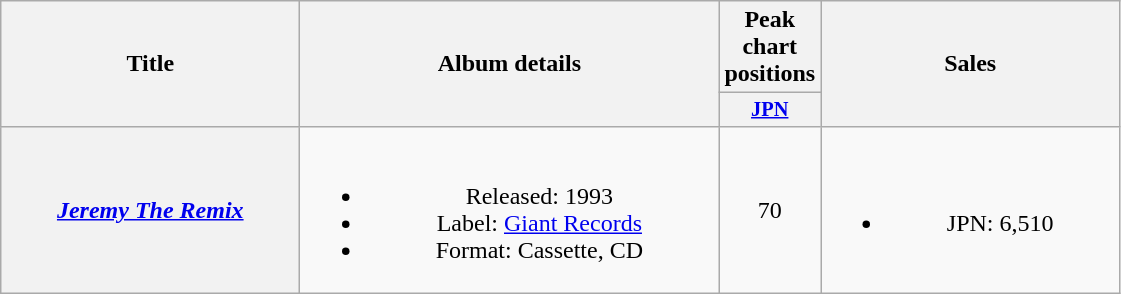<table class="wikitable plainrowheaders" style="text-align:center;">
<tr>
<th scope="col" rowspan="2" style="width:12em;">Title</th>
<th scope="col" rowspan="2" style="width:17em;">Album details</th>
<th scope="col" colspan="1">Peak chart positions</th>
<th scope="col" rowspan="2" style="width:12em;">Sales</th>
</tr>
<tr>
<th style="width:3em;font-size:85%"><a href='#'>JPN</a><br></th>
</tr>
<tr>
<th scope="row"><em><a href='#'>Jeremy The Remix</a></em></th>
<td><br><ul><li>Released: 1993</li><li>Label: <a href='#'>Giant Records</a></li><li>Format: Cassette, CD</li></ul></td>
<td>70</td>
<td><br><ul><li>JPN: 6,510</li></ul></td>
</tr>
</table>
